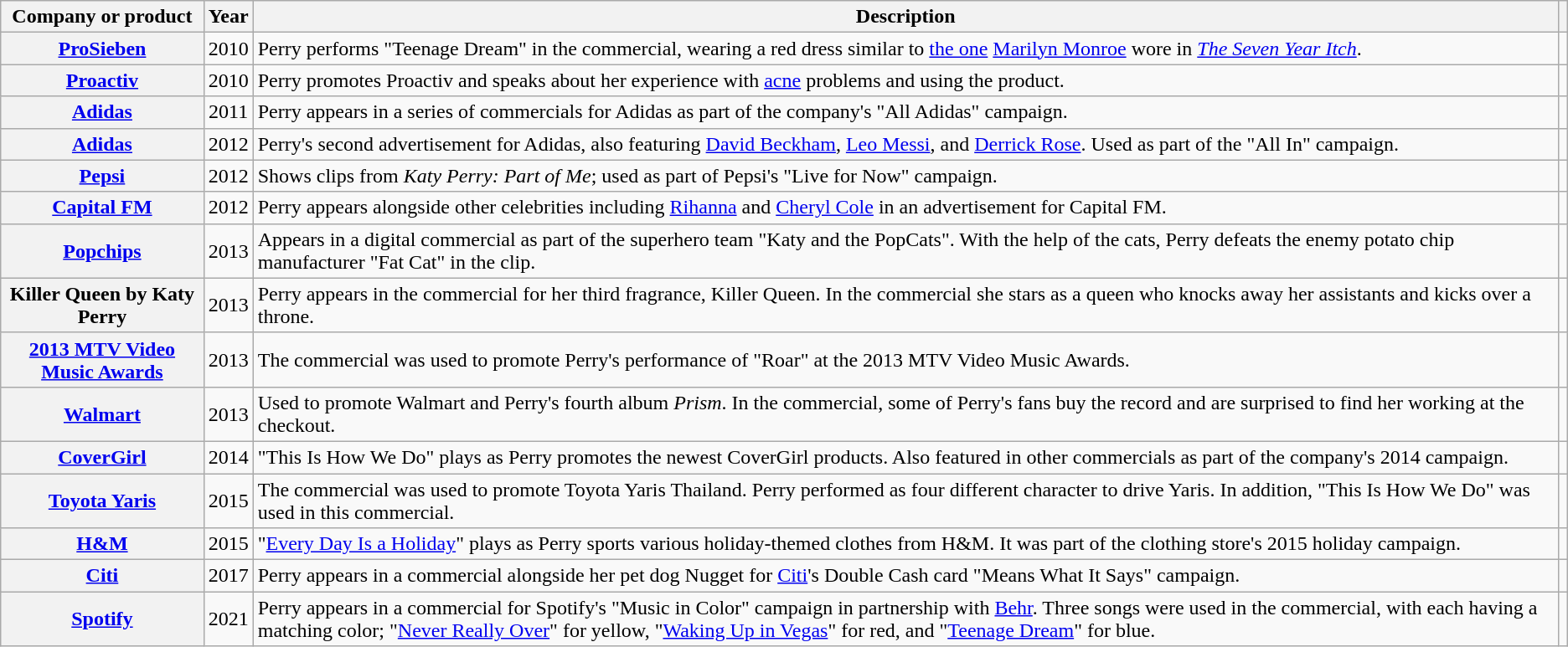<table class="wikitable sortable plainrowheaders" style="text-align: center;">
<tr>
<th scope="col">Company or product</th>
<th scope="col">Year</th>
<th scope="col" class="unsortable">Description</th>
<th scope="col" class="unsortable"></th>
</tr>
<tr>
<th scope=row><a href='#'>ProSieben</a></th>
<td>2010</td>
<td style="text-align:left;">Perry performs "Teenage Dream" in the commercial, wearing a red dress similar to <a href='#'>the one</a> <a href='#'>Marilyn Monroe</a> wore in <em><a href='#'>The Seven Year Itch</a></em>.</td>
<td></td>
</tr>
<tr>
<th scope=row><a href='#'>Proactiv</a></th>
<td>2010</td>
<td style="text-align:left;">Perry promotes Proactiv and speaks about her experience with <a href='#'>acne</a> problems and using the product.</td>
<td></td>
</tr>
<tr>
<th scope=row><a href='#'>Adidas</a></th>
<td>2011</td>
<td style="text-align:left;">Perry appears in a series of commercials for Adidas as part of the company's "All Adidas" campaign.</td>
<td></td>
</tr>
<tr>
<th scope=row><a href='#'>Adidas</a></th>
<td>2012</td>
<td style="text-align:left;">Perry's second advertisement for Adidas, also featuring <a href='#'>David Beckham</a>, <a href='#'>Leo Messi</a>, and <a href='#'>Derrick Rose</a>. Used as part of the "All In" campaign.</td>
<td></td>
</tr>
<tr>
<th scope=row><a href='#'>Pepsi</a></th>
<td>2012</td>
<td style="text-align:left;">Shows clips from <em>Katy Perry: Part of Me</em>; used as part of Pepsi's "Live for Now" campaign.</td>
<td></td>
</tr>
<tr>
<th scope=row><a href='#'>Capital FM</a></th>
<td>2012</td>
<td style="text-align:left;">Perry appears alongside other celebrities including <a href='#'>Rihanna</a> and <a href='#'>Cheryl Cole</a> in an advertisement for Capital FM.</td>
<td></td>
</tr>
<tr>
<th scope=row><a href='#'>Popchips</a></th>
<td>2013</td>
<td style="text-align:left;">Appears in a digital commercial as part of the superhero team "Katy and the PopCats". With the help of the cats, Perry defeats the enemy potato chip manufacturer "Fat Cat" in the clip.</td>
<td></td>
</tr>
<tr>
<th scope=row>Killer Queen by Katy Perry</th>
<td>2013</td>
<td style="text-align:left;">Perry appears in the commercial for her third fragrance, Killer Queen. In the commercial she stars as a queen who knocks away her assistants and kicks over a throne.</td>
<td></td>
</tr>
<tr>
<th scope=row><a href='#'>2013 MTV Video Music Awards</a></th>
<td>2013</td>
<td style="text-align:left;">The commercial was used to promote Perry's performance of "Roar" at the 2013 MTV Video Music Awards.</td>
<td></td>
</tr>
<tr>
<th scope=row><a href='#'>Walmart</a></th>
<td>2013</td>
<td style="text-align:left;">Used to promote Walmart and Perry's fourth album <em>Prism</em>. In the commercial, some of Perry's fans buy the record and are surprised to find her working at the checkout.</td>
<td></td>
</tr>
<tr>
<th scope=row><a href='#'>CoverGirl</a></th>
<td>2014</td>
<td style="text-align:left;">"This Is How We Do" plays as Perry promotes the newest CoverGirl products. Also featured in other commercials as part of the company's 2014 campaign.</td>
<td></td>
</tr>
<tr>
<th scope=row><a href='#'>Toyota Yaris</a></th>
<td>2015</td>
<td style="text-align:left;">The commercial was used to promote Toyota Yaris Thailand. Perry performed as four different character to drive Yaris. In addition, "This Is How We Do" was used in this commercial.</td>
<td></td>
</tr>
<tr>
<th scope=row><a href='#'>H&M</a></th>
<td>2015</td>
<td style="text-align:left;">"<a href='#'>Every Day Is a Holiday</a>" plays as Perry sports various holiday-themed clothes from H&M. It was part of the clothing store's 2015 holiday campaign.</td>
<td></td>
</tr>
<tr>
<th scope=row><a href='#'>Citi</a></th>
<td>2017</td>
<td style="text-align:left;">Perry appears in a commercial alongside her pet dog Nugget for <a href='#'>Citi</a>'s Double Cash card "Means What It Says" campaign.</td>
<td></td>
</tr>
<tr>
<th scope=row><a href='#'>Spotify</a></th>
<td>2021</td>
<td style="text-align:left;">Perry appears in a commercial for Spotify's "Music in Color" campaign in partnership with <a href='#'>Behr</a>. Three songs were used in the commercial, with each having a matching color; "<a href='#'>Never Really Over</a>" for yellow, "<a href='#'>Waking Up in Vegas</a>" for red, and "<a href='#'>Teenage Dream</a>" for blue.</td>
<td></td>
</tr>
</table>
